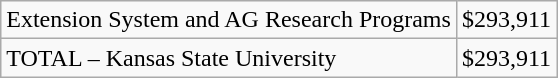<table class="wikitable">
<tr>
<td>Extension System and AG Research Programs</td>
<td>$293,911</td>
</tr>
<tr>
<td>TOTAL – Kansas State University</td>
<td>$293,911</td>
</tr>
</table>
